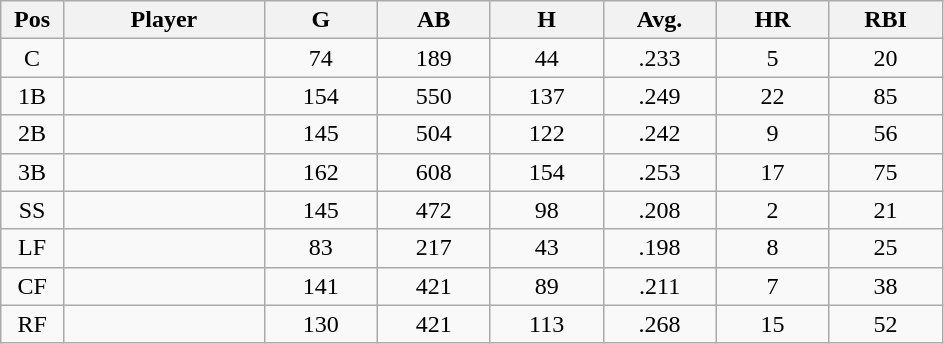<table class="wikitable sortable">
<tr>
<th bgcolor="#DDDDFF" width="5%">Pos</th>
<th bgcolor="#DDDDFF" width="16%">Player</th>
<th bgcolor="#DDDDFF" width="9%">G</th>
<th bgcolor="#DDDDFF" width="9%">AB</th>
<th bgcolor="#DDDDFF" width="9%">H</th>
<th bgcolor="#DDDDFF" width="9%">Avg.</th>
<th bgcolor="#DDDDFF" width="9%">HR</th>
<th bgcolor="#DDDDFF" width="9%">RBI</th>
</tr>
<tr align="center">
<td>C</td>
<td></td>
<td>74</td>
<td>189</td>
<td>44</td>
<td>.233</td>
<td>5</td>
<td>20</td>
</tr>
<tr align="center">
<td>1B</td>
<td></td>
<td>154</td>
<td>550</td>
<td>137</td>
<td>.249</td>
<td>22</td>
<td>85</td>
</tr>
<tr align="center">
<td>2B</td>
<td></td>
<td>145</td>
<td>504</td>
<td>122</td>
<td>.242</td>
<td>9</td>
<td>56</td>
</tr>
<tr align="center">
<td>3B</td>
<td></td>
<td>162</td>
<td>608</td>
<td>154</td>
<td>.253</td>
<td>17</td>
<td>75</td>
</tr>
<tr align="center">
<td>SS</td>
<td></td>
<td>145</td>
<td>472</td>
<td>98</td>
<td>.208</td>
<td>2</td>
<td>21</td>
</tr>
<tr align="center">
<td>LF</td>
<td></td>
<td>83</td>
<td>217</td>
<td>43</td>
<td>.198</td>
<td>8</td>
<td>25</td>
</tr>
<tr align="center">
<td>CF</td>
<td></td>
<td>141</td>
<td>421</td>
<td>89</td>
<td>.211</td>
<td>7</td>
<td>38</td>
</tr>
<tr align="center">
<td>RF</td>
<td></td>
<td>130</td>
<td>421</td>
<td>113</td>
<td>.268</td>
<td>15</td>
<td>52</td>
</tr>
</table>
